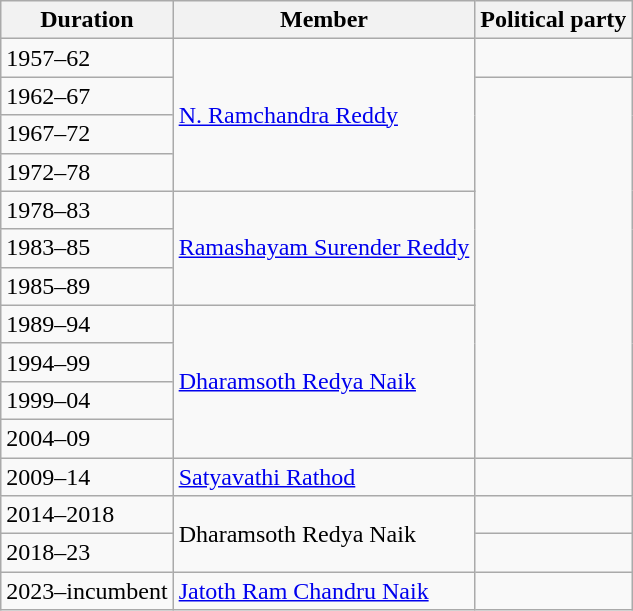<table class="wikitable sortable">
<tr>
<th>Duration</th>
<th>Member</th>
<th colspan="2">Political party</th>
</tr>
<tr>
<td>1957–62</td>
<td rowspan=4><a href='#'>N. Ramchandra Reddy</a></td>
<td></td>
</tr>
<tr>
<td>1962–67</td>
</tr>
<tr>
<td>1967–72</td>
</tr>
<tr>
<td>1972–78</td>
</tr>
<tr>
<td>1978–83</td>
<td rowspan=3><a href='#'>Ramashayam Surender Reddy</a></td>
</tr>
<tr>
<td>1983–85</td>
</tr>
<tr>
<td>1985–89</td>
</tr>
<tr>
<td>1989–94</td>
<td rowspan=4><a href='#'>Dharamsoth Redya Naik</a></td>
</tr>
<tr>
<td>1994–99</td>
</tr>
<tr>
<td>1999–04</td>
</tr>
<tr>
<td>2004–09</td>
</tr>
<tr>
<td>2009–14</td>
<td><a href='#'>Satyavathi Rathod</a></td>
<td></td>
</tr>
<tr>
<td>2014–2018</td>
<td rowspan="2">Dharamsoth Redya Naik</td>
<td></td>
</tr>
<tr>
<td>2018–23</td>
<td></td>
</tr>
<tr>
<td>2023–incumbent</td>
<td><a href='#'>Jatoth Ram Chandru Naik</a></td>
<td></td>
</tr>
</table>
